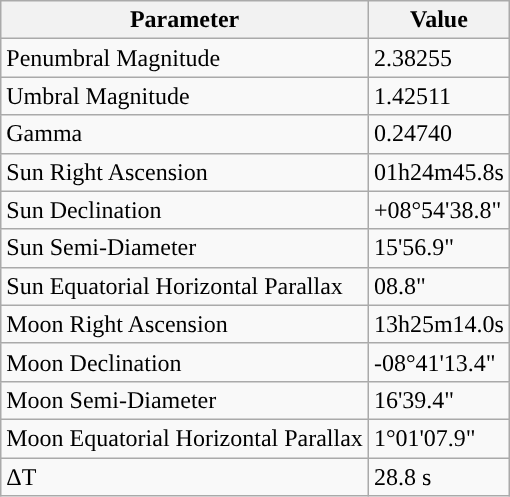<table class="wikitable">
<tr>
<th>Parameter</th>
<th>Value</th>
</tr>
<tr>
<td>Penumbral Magnitude</td>
<td>2.38255</td>
</tr>
<tr>
<td>Umbral Magnitude</td>
<td>1.42511</td>
</tr>
<tr>
<td>Gamma</td>
<td>0.24740</td>
</tr>
<tr>
<td>Sun Right Ascension</td>
<td>01h24m45.8s</td>
</tr>
<tr>
<td>Sun Declination</td>
<td>+08°54'38.8"</td>
</tr>
<tr>
<td>Sun Semi-Diameter</td>
<td>15'56.9"</td>
</tr>
<tr>
<td>Sun Equatorial Horizontal Parallax</td>
<td>08.8"</td>
</tr>
<tr>
<td>Moon Right Ascension</td>
<td>13h25m14.0s</td>
</tr>
<tr>
<td>Moon Declination</td>
<td>-08°41'13.4"</td>
</tr>
<tr>
<td>Moon Semi-Diameter</td>
<td>16'39.4"</td>
</tr>
<tr>
<td>Moon Equatorial Horizontal Parallax</td>
<td>1°01'07.9"</td>
</tr>
<tr>
<td>ΔT</td>
<td>28.8 s</td>
</tr>
</table>
